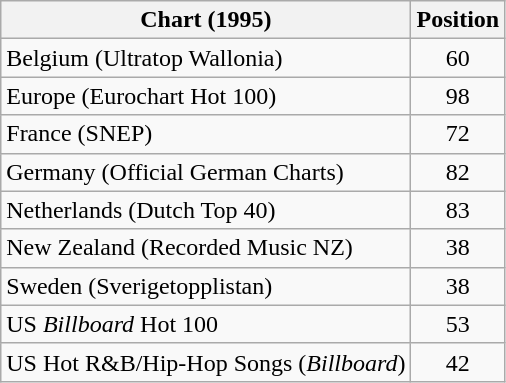<table class="wikitable sortable">
<tr>
<th>Chart (1995)</th>
<th>Position</th>
</tr>
<tr>
<td>Belgium (Ultratop Wallonia)</td>
<td align="center">60</td>
</tr>
<tr>
<td>Europe (Eurochart Hot 100)</td>
<td align="center">98</td>
</tr>
<tr>
<td>France (SNEP)</td>
<td align="center">72</td>
</tr>
<tr>
<td>Germany (Official German Charts)</td>
<td align="center">82</td>
</tr>
<tr>
<td>Netherlands (Dutch Top 40)</td>
<td align="center">83</td>
</tr>
<tr>
<td>New Zealand (Recorded Music NZ)</td>
<td align="center">38</td>
</tr>
<tr>
<td>Sweden (Sverigetopplistan)</td>
<td align="center">38</td>
</tr>
<tr>
<td>US <em>Billboard</em> Hot 100</td>
<td align="center">53</td>
</tr>
<tr>
<td>US Hot R&B/Hip-Hop Songs (<em>Billboard</em>)</td>
<td align="center">42</td>
</tr>
</table>
